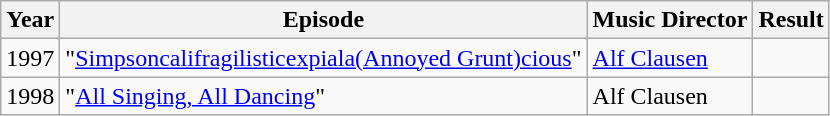<table class="wikitable">
<tr>
<th>Year</th>
<th>Episode</th>
<th>Music Director</th>
<th>Result</th>
</tr>
<tr>
<td>1997</td>
<td>"<a href='#'>Simpsoncalifragilisticexpiala(Annoyed Grunt)cious</a>"</td>
<td><a href='#'>Alf Clausen</a></td>
<td></td>
</tr>
<tr>
<td>1998</td>
<td>"<a href='#'>All Singing, All Dancing</a>"</td>
<td>Alf Clausen</td>
<td></td>
</tr>
</table>
